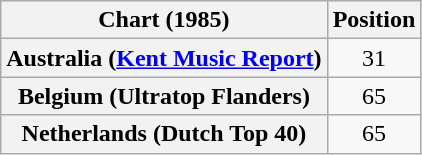<table class="wikitable plainrowheaders" style="text-align:center">
<tr>
<th>Chart (1985)</th>
<th>Position</th>
</tr>
<tr>
<th scope="row">Australia (<a href='#'>Kent Music Report</a>)</th>
<td>31</td>
</tr>
<tr>
<th scope="row">Belgium (Ultratop Flanders)</th>
<td>65</td>
</tr>
<tr>
<th scope="row">Netherlands (Dutch Top 40)</th>
<td>65</td>
</tr>
</table>
